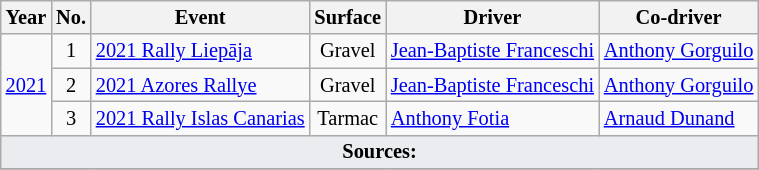<table class="wikitable" style="font-size: 85%; ">
<tr>
<th>Year</th>
<th>No.</th>
<th>Event</th>
<th>Surface</th>
<th>Driver</th>
<th>Co-driver</th>
</tr>
<tr>
<td align="center" rowspan="3"><a href='#'>2021</a></td>
<td align="center">1</td>
<td> <a href='#'>2021 Rally Liepāja</a></td>
<td align="center">Gravel</td>
<td> <a href='#'>Jean-Baptiste Franceschi</a></td>
<td> <a href='#'>Anthony Gorguilo</a></td>
</tr>
<tr>
<td align="center">2</td>
<td> <a href='#'>2021 Azores Rallye</a></td>
<td align="center">Gravel</td>
<td> <a href='#'>Jean-Baptiste Franceschi</a></td>
<td> <a href='#'>Anthony Gorguilo</a></td>
</tr>
<tr>
<td align="center">3</td>
<td> <a href='#'>2021 Rally Islas Canarias</a></td>
<td align="center">Tarmac</td>
<td> <a href='#'>Anthony Fotia</a></td>
<td> <a href='#'>Arnaud Dunand</a></td>
</tr>
<tr>
<td colspan="6" style="background-color:#EAECF0;text-align:center"><strong>Sources:</strong></td>
</tr>
<tr>
</tr>
</table>
